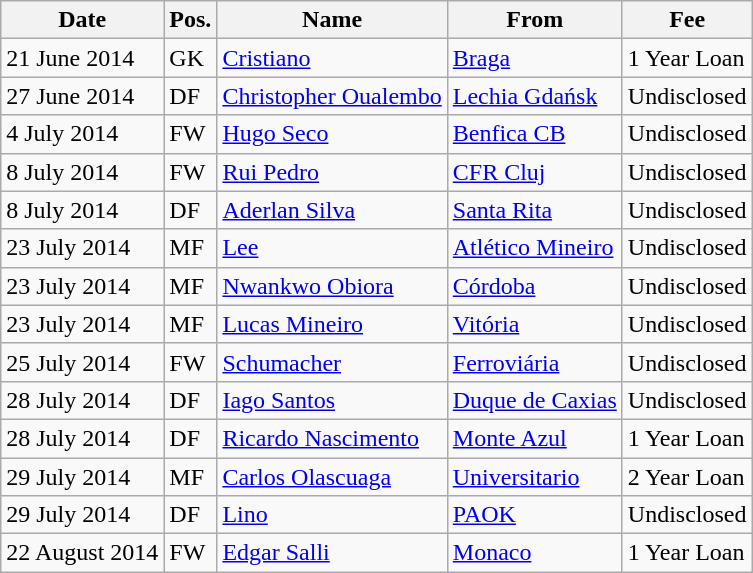<table class="wikitable">
<tr>
<th>Date</th>
<th>Pos.</th>
<th>Name</th>
<th>From</th>
<th>Fee</th>
</tr>
<tr>
<td>21 June 2014</td>
<td>GK</td>
<td> <a href='#'>Cristiano</a></td>
<td> <a href='#'>Braga</a></td>
<td>1 Year Loan</td>
</tr>
<tr>
<td>27 June 2014</td>
<td>DF</td>
<td> <a href='#'>Christopher Oualembo</a></td>
<td> <a href='#'>Lechia Gdańsk</a></td>
<td>Undisclosed </td>
</tr>
<tr>
<td>4 July 2014</td>
<td>FW</td>
<td> <a href='#'>Hugo Seco</a></td>
<td> <a href='#'>Benfica CB</a></td>
<td>Undisclosed </td>
</tr>
<tr>
<td>8 July 2014</td>
<td>FW</td>
<td> <a href='#'>Rui Pedro</a></td>
<td> <a href='#'>CFR Cluj</a></td>
<td>Undisclosed </td>
</tr>
<tr>
<td>8 July 2014</td>
<td>DF</td>
<td> <a href='#'>Aderlan Silva</a></td>
<td> <a href='#'>Santa Rita</a></td>
<td>Undisclosed </td>
</tr>
<tr>
<td>23 July 2014</td>
<td>MF</td>
<td> <a href='#'>Lee</a></td>
<td> <a href='#'>Atlético Mineiro</a></td>
<td>Undisclosed </td>
</tr>
<tr>
<td>23 July 2014</td>
<td>MF</td>
<td> <a href='#'>Nwankwo Obiora</a></td>
<td> <a href='#'>Córdoba</a></td>
<td>Undisclosed </td>
</tr>
<tr>
<td>23 July 2014</td>
<td>MF</td>
<td> <a href='#'>Lucas Mineiro</a></td>
<td> <a href='#'>Vitória</a></td>
<td>Undisclosed </td>
</tr>
<tr>
<td>25 July 2014</td>
<td>FW</td>
<td> <a href='#'>Schumacher</a></td>
<td> <a href='#'>Ferroviária</a></td>
<td>Undisclosed </td>
</tr>
<tr>
<td>28 July 2014</td>
<td>DF</td>
<td> <a href='#'>Iago Santos</a></td>
<td> <a href='#'>Duque de Caxias</a></td>
<td>Undisclosed </td>
</tr>
<tr>
<td>28 July 2014</td>
<td>DF</td>
<td> <a href='#'>Ricardo Nascimento</a></td>
<td> <a href='#'>Monte Azul</a></td>
<td>1 Year Loan </td>
</tr>
<tr>
<td>29 July 2014</td>
<td>MF</td>
<td> <a href='#'>Carlos Olascuaga</a></td>
<td> <a href='#'>Universitario</a></td>
<td>2 Year Loan </td>
</tr>
<tr>
<td>29 July 2014</td>
<td>DF</td>
<td> <a href='#'>Lino</a></td>
<td> <a href='#'>PAOK</a></td>
<td>Undisclosed </td>
</tr>
<tr>
<td>22 August 2014</td>
<td>FW</td>
<td> <a href='#'>Edgar Salli</a></td>
<td> <a href='#'>Monaco</a></td>
<td>1 Year Loan </td>
</tr>
</table>
